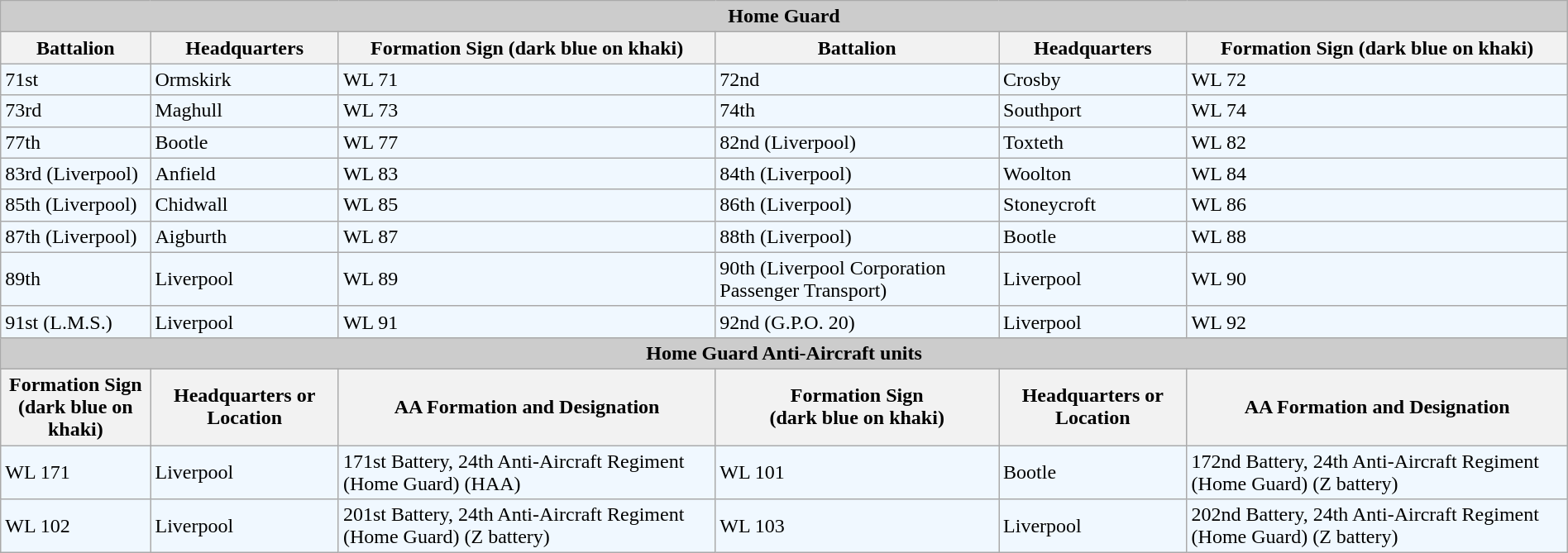<table class="wikitable" style="width:100%;">
<tr>
<th colspan="6" style="background:#ccc;">Home Guard</th>
</tr>
<tr>
<th>Battalion</th>
<th>Headquarters</th>
<th>Formation Sign (dark blue on khaki)</th>
<th>Battalion</th>
<th>Headquarters</th>
<th>Formation Sign (dark blue on khaki)</th>
</tr>
<tr style="background:#f0f8ff;">
<td>71st</td>
<td>Ormskirk</td>
<td>WL 71</td>
<td>72nd</td>
<td>Crosby</td>
<td>WL 72</td>
</tr>
<tr style="background:#f0f8ff;">
<td>73rd</td>
<td>Maghull</td>
<td>WL 73</td>
<td>74th</td>
<td>Southport</td>
<td>WL 74</td>
</tr>
<tr style="background:#f0f8ff;">
<td>77th</td>
<td>Bootle</td>
<td>WL 77</td>
<td>82nd (Liverpool)</td>
<td>Toxteth</td>
<td>WL 82</td>
</tr>
<tr style="background:#f0f8ff;">
<td>83rd (Liverpool)</td>
<td>Anfield</td>
<td>WL 83</td>
<td>84th (Liverpool)</td>
<td>Woolton</td>
<td>WL 84</td>
</tr>
<tr style="background:#f0f8ff;">
<td>85th (Liverpool)</td>
<td>Chidwall</td>
<td>WL 85</td>
<td>86th (Liverpool)</td>
<td>Stoneycroft</td>
<td>WL 86</td>
</tr>
<tr style="background:#f0f8ff;">
<td>87th (Liverpool)</td>
<td>Aigburth</td>
<td>WL 87</td>
<td>88th (Liverpool)</td>
<td>Bootle</td>
<td>WL 88</td>
</tr>
<tr style="background:#f0f8ff;">
<td>89th</td>
<td>Liverpool</td>
<td>WL 89</td>
<td>90th (Liverpool Corporation Passenger Transport)</td>
<td>Liverpool</td>
<td>WL 90</td>
</tr>
<tr style="background:#f0f8ff;">
<td>91st (L.M.S.)</td>
<td>Liverpool</td>
<td>WL 91</td>
<td>92nd (G.P.O. 20)</td>
<td>Liverpool</td>
<td>WL 92</td>
</tr>
<tr>
<th colspan="6" style="background:#ccc;">Home Guard Anti-Aircraft units</th>
</tr>
<tr>
<th>Formation Sign<br> (dark blue on khaki)</th>
<th>Headquarters or Location</th>
<th>AA Formation and Designation</th>
<th>Formation Sign<br> (dark blue on khaki)</th>
<th>Headquarters or Location</th>
<th>AA Formation and Designation</th>
</tr>
<tr style="background:#f0f8ff;">
<td>WL 171</td>
<td>Liverpool</td>
<td>171st Battery, 24th Anti-Aircraft Regiment (Home Guard) (HAA)</td>
<td>WL 101</td>
<td>Bootle</td>
<td>172nd Battery, 24th Anti-Aircraft Regiment (Home Guard) (Z battery)</td>
</tr>
<tr style="background:#f0f8ff;">
<td>WL 102</td>
<td>Liverpool</td>
<td>201st Battery, 24th Anti-Aircraft Regiment (Home Guard) (Z battery)</td>
<td>WL 103</td>
<td>Liverpool</td>
<td>202nd Battery, 24th Anti-Aircraft Regiment (Home Guard) (Z battery)</td>
</tr>
</table>
